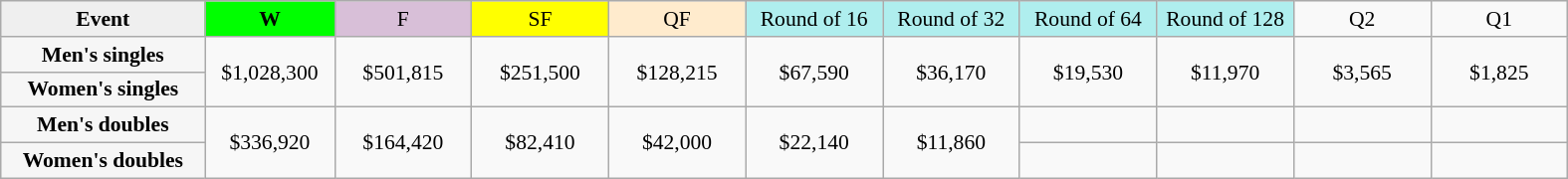<table class=wikitable style=font-size:90%;text-align:center>
<tr>
<td width=130 bgcolor=efefef><strong>Event</strong></td>
<td width=80 bgcolor=lime><strong>W</strong></td>
<td width=85 bgcolor=thistle>F</td>
<td width=85 bgcolor=ffff00>SF</td>
<td width=85 bgcolor=ffebcd>QF</td>
<td width=85 bgcolor=afeeee>Round of 16</td>
<td width=85 bgcolor=afeeee>Round of 32</td>
<td width=85 bgcolor=afeeee>Round of 64</td>
<td width=85 bgcolor=afeeee>Round of 128</td>
<td width=85>Q2</td>
<td width=85>Q1</td>
</tr>
<tr>
<th style=background:#f6f6f6>Men's singles</th>
<td rowspan=2>$1,028,300</td>
<td rowspan=2>$501,815</td>
<td rowspan=2>$251,500</td>
<td rowspan=2>$128,215</td>
<td rowspan=2>$67,590</td>
<td rowspan=2>$36,170</td>
<td rowspan=2>$19,530</td>
<td rowspan=2>$11,970</td>
<td rowspan=2>$3,565</td>
<td rowspan=2>$1,825</td>
</tr>
<tr>
<th style=background:#f6f6f6>Women's singles</th>
</tr>
<tr>
<th style=background:#f6f6f6>Men's doubles</th>
<td rowspan=2>$336,920</td>
<td rowspan=2>$164,420</td>
<td rowspan=2>$82,410</td>
<td rowspan=2>$42,000</td>
<td rowspan=2>$22,140</td>
<td rowspan=2>$11,860</td>
<td></td>
<td></td>
<td></td>
<td></td>
</tr>
<tr>
<th style=background:#f6f6f6>Women's doubles</th>
<td></td>
<td></td>
<td></td>
<td></td>
</tr>
</table>
